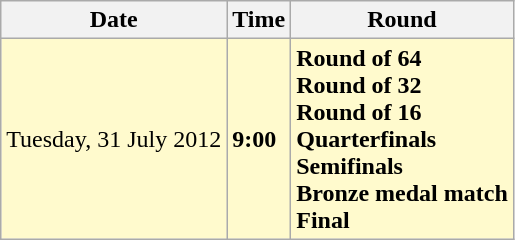<table class="wikitable">
<tr>
<th>Date</th>
<th>Time</th>
<th>Round</th>
</tr>
<tr style=background:lemonchiffon>
<td>Tuesday, 31 July 2012</td>
<td><strong>9:00</strong></td>
<td><strong>Round of 64</strong><br><strong>Round of 32</strong><br><strong>Round of 16</strong><br><strong>Quarterfinals</strong><br><strong>Semifinals</strong><br><strong>Bronze medal match</strong><br><strong>Final</strong></td>
</tr>
</table>
